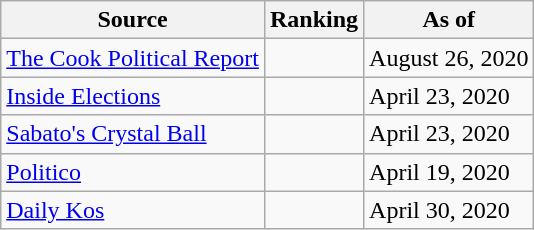<table class="wikitable">
<tr>
<th>Source</th>
<th>Ranking</th>
<th>As of</th>
</tr>
<tr>
<td><a href='#'>The Cook Political Report</a></td>
<td></td>
<td>August 26, 2020</td>
</tr>
<tr>
<td><a href='#'>Inside Elections</a></td>
<td></td>
<td>April 23, 2020</td>
</tr>
<tr>
<td><a href='#'>Sabato's Crystal Ball</a></td>
<td></td>
<td>April 23, 2020</td>
</tr>
<tr>
<td align="left"><a href='#'>Politico</a></td>
<td></td>
<td>April 19, 2020</td>
</tr>
<tr>
<td align="left"><a href='#'>Daily Kos</a></td>
<td></td>
<td>April 30, 2020</td>
</tr>
</table>
